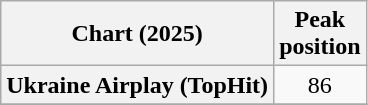<table class="wikitable plainrowheaders" style="text-align:center">
<tr>
<th scope="col">Chart (2025)</th>
<th scope="col">Peak<br>position</th>
</tr>
<tr>
<th scope="row">Ukraine Airplay (TopHit)</th>
<td>86</td>
</tr>
<tr>
</tr>
</table>
